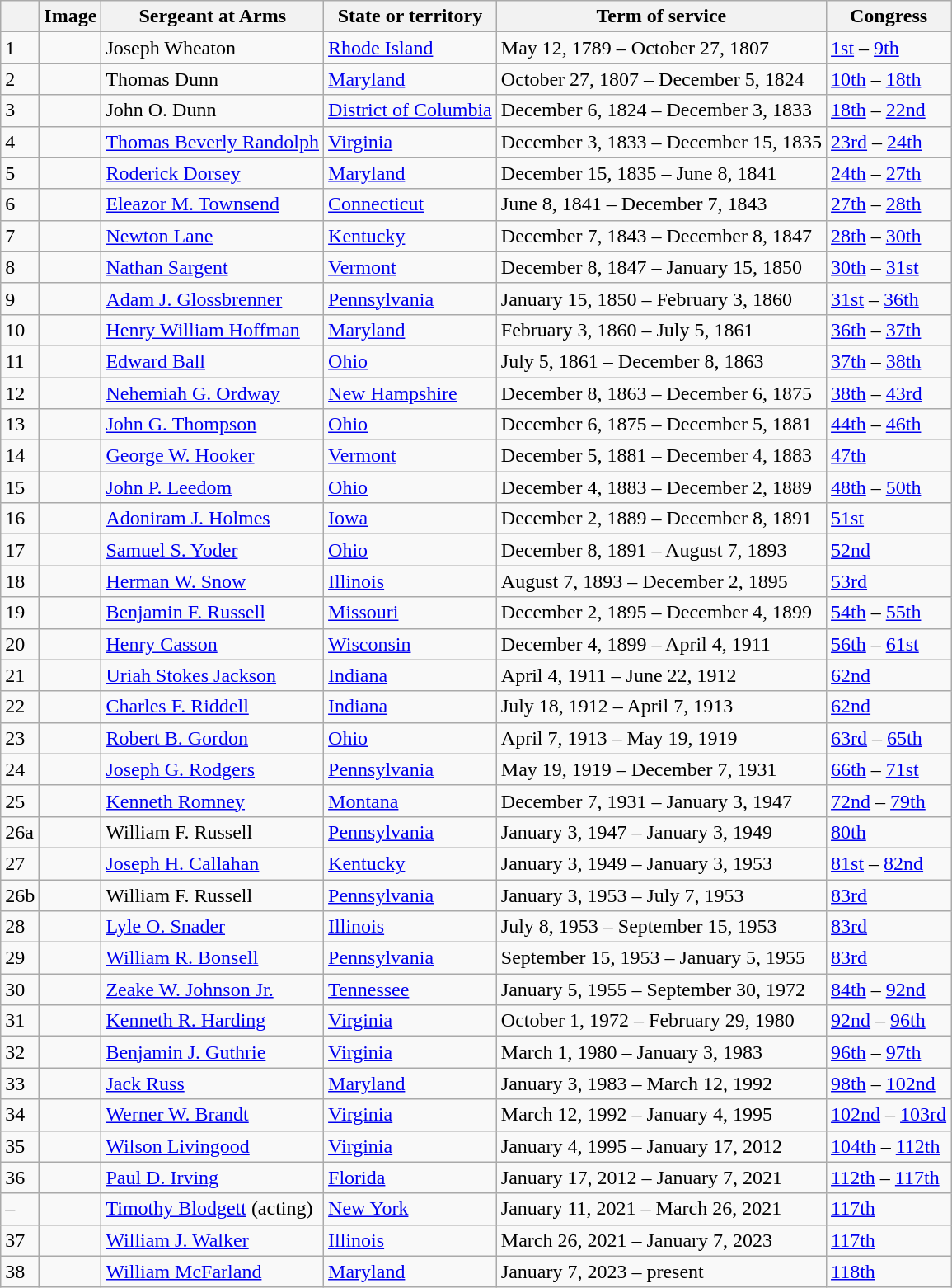<table class=wikitable>
<tr>
<th></th>
<th>Image</th>
<th>Sergeant at Arms</th>
<th>State or territory</th>
<th>Term of service</th>
<th>Congress</th>
</tr>
<tr>
<td>1</td>
<td></td>
<td>Joseph Wheaton</td>
<td><a href='#'>Rhode Island</a></td>
<td>May 12, 1789 – October 27, 1807</td>
<td><a href='#'>1st</a> – <a href='#'>9th</a></td>
</tr>
<tr>
<td>2</td>
<td></td>
<td>Thomas Dunn</td>
<td><a href='#'>Maryland</a></td>
<td>October 27, 1807 – December 5, 1824</td>
<td><a href='#'>10th</a> – <a href='#'>18th</a></td>
</tr>
<tr>
<td>3</td>
<td></td>
<td>John O. Dunn</td>
<td><a href='#'>District of Columbia</a></td>
<td>December 6, 1824 – December 3, 1833</td>
<td><a href='#'>18th</a> – <a href='#'>22nd</a></td>
</tr>
<tr>
<td>4</td>
<td></td>
<td><a href='#'>Thomas Beverly Randolph</a></td>
<td><a href='#'>Virginia</a></td>
<td>December 3, 1833 – December 15, 1835</td>
<td><a href='#'>23rd</a> – <a href='#'>24th</a></td>
</tr>
<tr>
<td>5</td>
<td></td>
<td><a href='#'>Roderick Dorsey</a></td>
<td><a href='#'>Maryland</a></td>
<td>December 15, 1835 – June 8, 1841</td>
<td><a href='#'>24th</a> – <a href='#'>27th</a></td>
</tr>
<tr>
<td>6</td>
<td></td>
<td><a href='#'>Eleazor M. Townsend</a></td>
<td><a href='#'>Connecticut</a></td>
<td>June 8, 1841 – December 7, 1843</td>
<td><a href='#'>27th</a> – <a href='#'>28th</a></td>
</tr>
<tr>
<td>7</td>
<td></td>
<td><a href='#'>Newton Lane</a></td>
<td><a href='#'>Kentucky</a></td>
<td>December 7, 1843 – December 8, 1847</td>
<td><a href='#'>28th</a> – <a href='#'>30th</a></td>
</tr>
<tr>
<td>8</td>
<td></td>
<td><a href='#'>Nathan Sargent</a></td>
<td><a href='#'>Vermont</a></td>
<td>December 8, 1847 – January 15, 1850</td>
<td><a href='#'>30th</a> – <a href='#'>31st</a></td>
</tr>
<tr>
<td>9</td>
<td></td>
<td><a href='#'>Adam J. Glossbrenner</a></td>
<td><a href='#'>Pennsylvania</a></td>
<td>January 15, 1850 – February 3, 1860</td>
<td><a href='#'>31st</a> – <a href='#'>36th</a></td>
</tr>
<tr>
<td>10</td>
<td></td>
<td><a href='#'>Henry William Hoffman</a></td>
<td><a href='#'>Maryland</a></td>
<td>February 3, 1860 – July 5, 1861</td>
<td><a href='#'>36th</a> – <a href='#'>37th</a></td>
</tr>
<tr>
<td>11</td>
<td></td>
<td><a href='#'>Edward Ball</a></td>
<td><a href='#'>Ohio</a></td>
<td>July 5, 1861 – December 8, 1863</td>
<td><a href='#'>37th</a> – <a href='#'>38th</a></td>
</tr>
<tr>
<td>12</td>
<td></td>
<td><a href='#'>Nehemiah G. Ordway</a></td>
<td><a href='#'>New Hampshire</a></td>
<td>December 8, 1863 – December 6, 1875</td>
<td><a href='#'>38th</a> – <a href='#'>43rd</a></td>
</tr>
<tr>
<td>13</td>
<td></td>
<td><a href='#'>John G. Thompson</a></td>
<td><a href='#'>Ohio</a></td>
<td>December 6, 1875 – December 5, 1881</td>
<td><a href='#'>44th</a> – <a href='#'>46th</a></td>
</tr>
<tr>
<td>14</td>
<td></td>
<td><a href='#'>George W. Hooker</a></td>
<td><a href='#'>Vermont</a></td>
<td>December 5, 1881 – December 4, 1883</td>
<td><a href='#'>47th</a></td>
</tr>
<tr>
<td>15</td>
<td></td>
<td><a href='#'>John P. Leedom</a></td>
<td><a href='#'>Ohio</a></td>
<td>December 4, 1883 – December 2, 1889</td>
<td><a href='#'>48th</a> – <a href='#'>50th</a></td>
</tr>
<tr>
<td>16</td>
<td></td>
<td><a href='#'>Adoniram J. Holmes</a></td>
<td><a href='#'>Iowa</a></td>
<td>December 2, 1889 – December 8, 1891</td>
<td><a href='#'>51st</a></td>
</tr>
<tr>
<td>17</td>
<td></td>
<td><a href='#'>Samuel S. Yoder</a></td>
<td><a href='#'>Ohio</a></td>
<td>December 8, 1891 – August 7, 1893</td>
<td><a href='#'>52nd</a></td>
</tr>
<tr>
<td>18</td>
<td></td>
<td><a href='#'>Herman W. Snow</a></td>
<td><a href='#'>Illinois</a></td>
<td>August 7, 1893 – December 2, 1895</td>
<td><a href='#'>53rd</a></td>
</tr>
<tr>
<td>19</td>
<td></td>
<td><a href='#'>Benjamin F. Russell</a></td>
<td><a href='#'>Missouri</a></td>
<td>December 2, 1895 – December 4, 1899</td>
<td><a href='#'>54th</a> – <a href='#'>55th</a></td>
</tr>
<tr>
<td>20</td>
<td></td>
<td><a href='#'>Henry Casson</a></td>
<td><a href='#'>Wisconsin</a></td>
<td>December 4, 1899 – April 4, 1911</td>
<td><a href='#'>56th</a> – <a href='#'>61st</a></td>
</tr>
<tr>
<td>21</td>
<td></td>
<td><a href='#'>Uriah Stokes Jackson</a></td>
<td><a href='#'>Indiana</a></td>
<td>April 4, 1911 – June 22, 1912</td>
<td><a href='#'>62nd</a></td>
</tr>
<tr>
<td>22</td>
<td></td>
<td><a href='#'>Charles F. Riddell</a></td>
<td><a href='#'>Indiana</a></td>
<td>July 18, 1912 – April 7, 1913</td>
<td><a href='#'>62nd</a></td>
</tr>
<tr>
<td>23</td>
<td></td>
<td><a href='#'>Robert B. Gordon</a></td>
<td><a href='#'>Ohio</a></td>
<td>April 7, 1913 – May 19, 1919</td>
<td><a href='#'>63rd</a> – <a href='#'>65th</a></td>
</tr>
<tr>
<td>24</td>
<td></td>
<td><a href='#'>Joseph G. Rodgers</a></td>
<td><a href='#'>Pennsylvania</a></td>
<td>May 19, 1919 – December 7, 1931</td>
<td><a href='#'>66th</a> – <a href='#'>71st</a></td>
</tr>
<tr>
<td>25</td>
<td></td>
<td><a href='#'>Kenneth Romney</a></td>
<td><a href='#'>Montana</a></td>
<td>December 7, 1931 – January 3, 1947</td>
<td><a href='#'>72nd</a> – <a href='#'>79th</a></td>
</tr>
<tr>
<td>26a</td>
<td></td>
<td>William F. Russell</td>
<td><a href='#'>Pennsylvania</a></td>
<td>January 3, 1947 – January 3, 1949</td>
<td><a href='#'>80th</a></td>
</tr>
<tr>
<td>27</td>
<td></td>
<td><a href='#'>Joseph H. Callahan</a></td>
<td><a href='#'>Kentucky</a></td>
<td>January 3, 1949 – January 3, 1953</td>
<td><a href='#'>81st</a> – <a href='#'>82nd</a></td>
</tr>
<tr>
<td>26b</td>
<td></td>
<td>William F. Russell</td>
<td><a href='#'>Pennsylvania</a></td>
<td>January 3, 1953 – July 7, 1953</td>
<td><a href='#'>83rd</a></td>
</tr>
<tr>
<td>28</td>
<td></td>
<td><a href='#'>Lyle O. Snader</a></td>
<td><a href='#'>Illinois</a></td>
<td>July 8, 1953 – September 15, 1953</td>
<td><a href='#'>83rd</a></td>
</tr>
<tr>
<td>29</td>
<td></td>
<td><a href='#'>William R. Bonsell</a></td>
<td><a href='#'>Pennsylvania</a></td>
<td>September 15, 1953 – January 5, 1955</td>
<td><a href='#'>83rd</a></td>
</tr>
<tr>
<td>30</td>
<td></td>
<td><a href='#'>Zeake W. Johnson Jr.</a></td>
<td><a href='#'>Tennessee</a></td>
<td>January 5, 1955 – September 30, 1972</td>
<td><a href='#'>84th</a> – <a href='#'>92nd</a></td>
</tr>
<tr>
<td>31</td>
<td></td>
<td><a href='#'>Kenneth R. Harding</a></td>
<td><a href='#'>Virginia</a></td>
<td>October 1, 1972 – February 29, 1980</td>
<td><a href='#'>92nd</a> – <a href='#'>96th</a></td>
</tr>
<tr>
<td>32</td>
<td></td>
<td><a href='#'>Benjamin J. Guthrie</a></td>
<td><a href='#'>Virginia</a></td>
<td>March 1, 1980 – January 3, 1983</td>
<td><a href='#'>96th</a> – <a href='#'>97th</a></td>
</tr>
<tr>
<td>33</td>
<td></td>
<td><a href='#'>Jack Russ</a></td>
<td><a href='#'>Maryland</a></td>
<td>January 3, 1983 – March 12, 1992</td>
<td><a href='#'>98th</a> – <a href='#'>102nd</a></td>
</tr>
<tr>
<td>34</td>
<td></td>
<td><a href='#'>Werner W. Brandt</a></td>
<td><a href='#'>Virginia</a></td>
<td>March 12, 1992 – January 4, 1995</td>
<td><a href='#'>102nd</a> – <a href='#'>103rd</a></td>
</tr>
<tr>
<td>35</td>
<td></td>
<td><a href='#'>Wilson Livingood</a></td>
<td><a href='#'>Virginia</a></td>
<td>January 4, 1995 – January 17, 2012</td>
<td><a href='#'>104th</a> – <a href='#'>112th</a></td>
</tr>
<tr>
<td>36</td>
<td></td>
<td><a href='#'>Paul D. Irving</a></td>
<td><a href='#'>Florida</a></td>
<td>January 17, 2012 – January 7, 2021</td>
<td><a href='#'>112th</a> – <a href='#'>117th</a></td>
</tr>
<tr>
<td>–</td>
<td></td>
<td><a href='#'>Timothy Blodgett</a> (acting)</td>
<td><a href='#'>New York</a></td>
<td>January 11, 2021 – March 26, 2021</td>
<td><a href='#'>117th</a></td>
</tr>
<tr>
<td>37</td>
<td></td>
<td><a href='#'>William J. Walker</a></td>
<td><a href='#'>Illinois</a></td>
<td>March 26, 2021 – January 7, 2023</td>
<td><a href='#'>117th</a></td>
</tr>
<tr>
<td>38</td>
<td></td>
<td><a href='#'>William McFarland</a></td>
<td><a href='#'>Maryland</a></td>
<td>January 7, 2023 – present</td>
<td><a href='#'>118th</a></td>
</tr>
</table>
